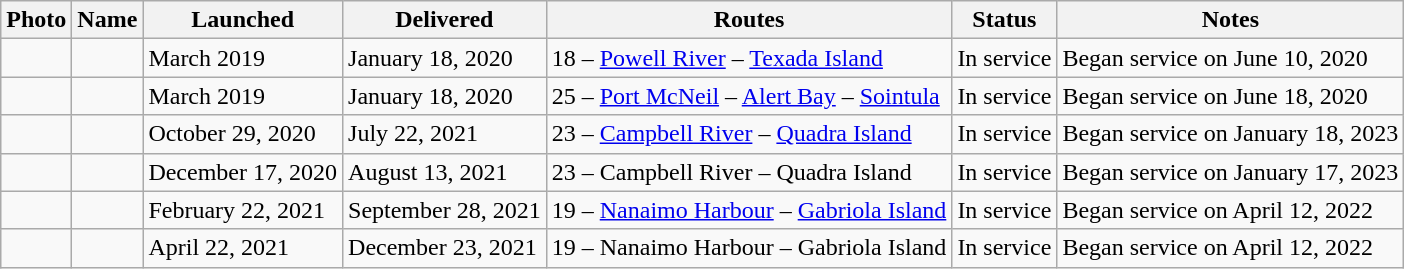<table class="wikitable sortable">
<tr>
<th class="wikitable unsortable">Photo</th>
<th>Name</th>
<th>Launched</th>
<th>Delivered</th>
<th>Routes</th>
<th>Status</th>
<th>Notes</th>
</tr>
<tr>
<td></td>
<td></td>
<td data-sort-value="2019-03">March 2019</td>
<td data-sort-value="2019-07">January 18, 2020</td>
<td>18 – <a href='#'>Powell River</a> – <a href='#'>Texada Island</a></td>
<td><span>In service</span></td>
<td>Began service on June 10, 2020</td>
</tr>
<tr>
<td></td>
<td></td>
<td data-sort-value="2019-03">March 2019</td>
<td data-sort-value="2019-07">January 18, 2020</td>
<td>25 – <a href='#'>Port McNeil</a> – <a href='#'>Alert Bay</a> – <a href='#'>Sointula</a></td>
<td><span>In service</span></td>
<td>Began service on June 18, 2020</td>
</tr>
<tr>
<td></td>
<td></td>
<td data-sort-value="2020-10-29">October 29, 2020</td>
<td data-sort-value="2021-07-22">July 22, 2021</td>
<td>23 – <a href='#'>Campbell River</a> – <a href='#'>Quadra Island</a></td>
<td><span>In service</span></td>
<td>Began service on January 18, 2023</td>
</tr>
<tr>
<td></td>
<td></td>
<td data-sort-value="2020-12-17">December 17, 2020</td>
<td data-sort-value="2021-08-13">August 13, 2021</td>
<td>23 – Campbell River – Quadra Island</td>
<td><span>In service</span></td>
<td>Began service on January 17, 2023</td>
</tr>
<tr>
<td></td>
<td></td>
<td data-sort-value="2021-02-22">February 22, 2021</td>
<td data-sort-value="2021-09-28">September 28, 2021</td>
<td>19 – <a href='#'>Nanaimo Harbour</a> – <a href='#'>Gabriola Island</a></td>
<td><span>In service</span></td>
<td>Began service on April 12, 2022</td>
</tr>
<tr>
<td></td>
<td></td>
<td data-sort-value="2021-04">April 22, 2021</td>
<td>December 23, 2021</td>
<td>19 – Nanaimo Harbour – Gabriola Island</td>
<td><span>In service</span></td>
<td>Began service on April 12, 2022</td>
</tr>
</table>
